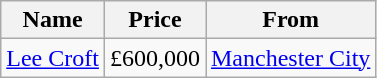<table class="wikitable">
<tr>
<th>Name</th>
<th>Price</th>
<th>From</th>
</tr>
<tr>
<td><a href='#'>Lee Croft</a></td>
<td>£600,000</td>
<td><a href='#'>Manchester City</a></td>
</tr>
</table>
